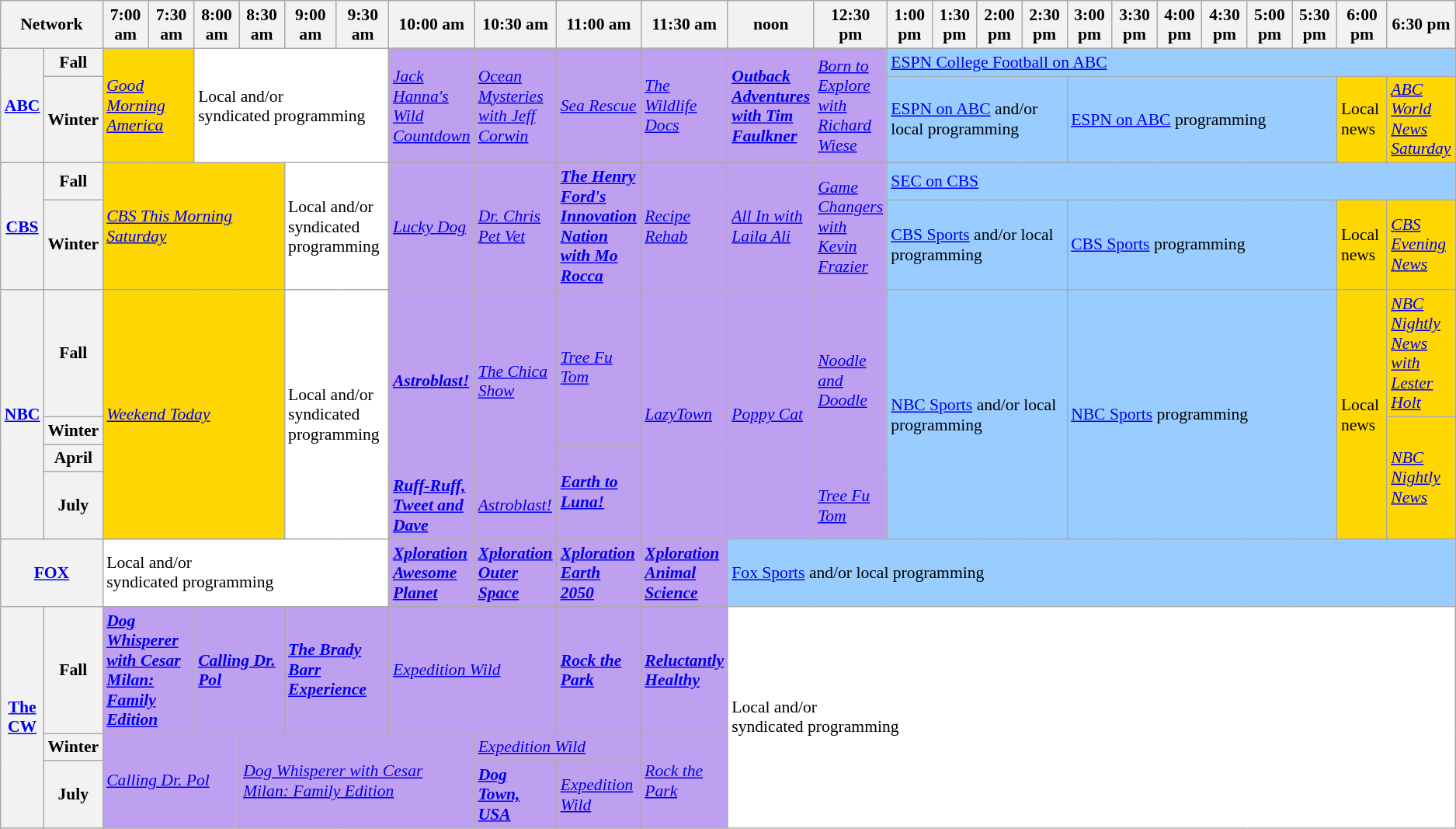<table class=wikitable style=font-size:90%>
<tr>
<th width=1.5% bgcolor=#C0C0C0 colspan=2>Network</th>
<th width=4% bgcolor=#C0C0C0>7:00 am</th>
<th width=4% bgcolor=#C0C0C0>7:30 am</th>
<th width=4% bgcolor=#C0C0C0>8:00 am</th>
<th width=4% bgcolor=#C0C0C0>8:30 am</th>
<th width=4% bgcolor=#C0C0C0>9:00 am</th>
<th width=4% bgcolor=#C0C0C0>9:30 am</th>
<th width=4% bgcolor=#C0C0C0>10:00 am</th>
<th width=4% bgcolor=#C0C0C0>10:30 am</th>
<th width=4% bgcolor=#C0C0C0>11:00 am</th>
<th width=4% bgcolor=#C0C0C0>11:30 am</th>
<th width=4% bgcolor=#C0C0C0>noon</th>
<th width=4% bgcolor=#C0C0C0>12:30 pm</th>
<th width=4% bgcolor=#C0C0C0>1:00 pm</th>
<th width=4% bgcolor=#C0C0C0>1:30 pm</th>
<th width=4% bgcolor=#C0C0C0>2:00 pm</th>
<th width=4% bgcolor=#C0C0C0>2:30 pm</th>
<th width=4% bgcolor=#C0C0C0>3:00 pm</th>
<th width=4% bgcolor=#C0C0C0>3:30 pm</th>
<th width=4% bgcolor=#C0C0C0>4:00 pm</th>
<th width=4% bgcolor=#C0C0C0>4:30 pm</th>
<th width=4% bgcolor=#C0C0C0>5:00 pm</th>
<th width=4% bgcolor=#C0C0C0>5:30 pm</th>
<th width=4% bgcolor=#C0C0C0>6:00 pm</th>
<th width=4% bgcolor=#C0C0C0>6:30 pm</th>
</tr>
<tr>
<th bgcolor=#C0C0C0 rowspan=2><a href='#'>ABC</a></th>
<th>Fall</th>
<td bgcolor=gold colspan=2 rowspan=2><em><a href='#'>Good Morning America</a></em></td>
<td bgcolor=white colspan=4 rowspan=2>Local and/or<br> syndicated programming</td>
<td bgcolor=bf9fef rowspan=2><em><a href='#'>Jack Hanna's Wild Countdown</a></em></td>
<td bgcolor=bf9fef rowspan=2><em><a href='#'>Ocean Mysteries with Jeff Corwin</a></em></td>
<td bgcolor=bf9fef rowspan=2><em><a href='#'>Sea Rescue</a></em></td>
<td bgcolor=bf9fef rowspan=2><em><a href='#'>The Wildlife Docs</a></em></td>
<td bgcolor=bf9fef rowspan=2><strong><em><a href='#'>Outback Adventures with Tim Faulkner</a></em></strong></td>
<td bgcolor=bf9fef rowspan=2><em><a href='#'>Born to Explore with Richard Wiese</a></em></td>
<td bgcolor=99ccff colspan=12><a href='#'>ESPN College Football on ABC</a></td>
</tr>
<tr>
<th>Winter</th>
<td bgcolor=99ccff colspan=4><a href='#'>ESPN on ABC</a> and/or local programming</td>
<td bgcolor=99ccff colspan=6><a href='#'>ESPN on ABC</a> programming</td>
<td bgcolor=gold>Local news</td>
<td bgcolor=gold><em><a href='#'>ABC World News Saturday</a></em></td>
</tr>
<tr>
<th bgcolor=#C0C0C0 rowspan=2><a href='#'>CBS</a></th>
<th>Fall</th>
<td bgcolor=gold colspan=4 rowspan=2><em><a href='#'>CBS This Morning Saturday</a></em></td>
<td bgcolor=white colspan=2 rowspan=2>Local and/or<br> syndicated programming</td>
<td bgcolor=bf9fef rowspan=2><em><a href='#'>Lucky Dog</a></em></td>
<td bgcolor=bf9fef rowspan=2><em><a href='#'>Dr. Chris Pet Vet</a></em></td>
<td bgcolor=bf9fef rowspan=2><strong><em><a href='#'>The Henry Ford's Innovation Nation with Mo Rocca</a></em></strong></td>
<td bgcolor=bf9fef rowspan=2><em><a href='#'>Recipe Rehab</a></em></td>
<td bgcolor=bf9fef rowspan=2><em><a href='#'>All In with Laila Ali</a></em></td>
<td bgcolor=bf9fef rowspan=2><em><a href='#'>Game Changers with Kevin Frazier</a></em></td>
<td bgcolor=99ccff colspan=12><a href='#'>SEC on CBS</a></td>
</tr>
<tr>
<th>Winter</th>
<td bgcolor=99ccff colspan=4><a href='#'>CBS Sports</a> and/or local programming</td>
<td bgcolor=99ccff colspan=6><a href='#'>CBS Sports</a> programming</td>
<td bgcolor=gold>Local news</td>
<td bgcolor=gold><em><a href='#'>CBS Evening News</a></em></td>
</tr>
<tr>
<th bgcolor=#C0C0C0 rowspan=4><a href='#'>NBC</a></th>
<th>Fall</th>
<td bgcolor=gold colspan=4 rowspan=4><em><a href='#'>Weekend Today</a></em></td>
<td bgcolor=white colspan=2 rowspan=4>Local and/or<br> syndicated programming</td>
<td bgcolor=bf9fef rowspan=3><strong><em><a href='#'>Astroblast!</a></em></strong></td>
<td bgcolor=bf9fef rowspan=3><em><a href='#'>The Chica Show</a></em></td>
<td bgcolor=bf9fef rowspan=2><em><a href='#'>Tree Fu Tom</a></em></td>
<td bgcolor=bf9fef rowspan=4><em><a href='#'>LazyTown</a></em></td>
<td bgcolor=bf9fef rowspan=4><em><a href='#'>Poppy Cat</a></em></td>
<td bgcolor=bf9fef rowspan=3><em><a href='#'>Noodle and Doodle</a></em></td>
<td bgcolor=99ccff colspan=4 rowspan=4><a href='#'>NBC Sports</a> and/or local programming</td>
<td bgcolor=99ccff colspan=6 rowspan=4><a href='#'>NBC Sports</a> programming</td>
<td bgcolor=gold rowspan=4>Local news</td>
<td bgcolor=gold><em><a href='#'>NBC Nightly News with Lester Holt</a></em></td>
</tr>
<tr>
<th>Winter</th>
<td bgcolor=gold rowspan=3><em><a href='#'>NBC Nightly News</a></em></td>
</tr>
<tr>
<th>April</th>
<td bgcolor=bf9fef rowspan=2><strong><em><a href='#'>Earth to Luna!</a></em></strong></td>
</tr>
<tr>
<th>July</th>
<td bgcolor=bf9fef><strong><em><a href='#'>Ruff-Ruff, Tweet and Dave</a></em></strong></td>
<td bgcolor=bf9fef><em><a href='#'>Astroblast!</a></em></td>
<td bgcolor=bf9fef><em><a href='#'>Tree Fu Tom</a></em></td>
</tr>
<tr>
<th bgcolor=#C0C0C0 colspan=2><a href='#'>FOX</a></th>
<td bgcolor=white colspan=6>Local and/or<br> syndicated programming</td>
<td bgcolor=bf9fef><strong><em><a href='#'>Xploration Awesome Planet</a></em></strong></td>
<td bgcolor=bf9fef><strong><em><a href='#'>Xploration Outer Space</a></em></strong></td>
<td bgcolor=bf9fef><strong><em><a href='#'>Xploration Earth 2050</a></em></strong></td>
<td bgcolor=bf9fef><strong><em><a href='#'>Xploration Animal Science</a></em></strong></td>
<td bgcolor=99ccff colspan=14><a href='#'>Fox Sports</a> and/or local programming</td>
</tr>
<tr>
<th bgcolor=#C0C0C0 rowspan=3><a href='#'>The CW</a></th>
<th>Fall</th>
<td bgcolor=bf9fef colspan=2><strong><em><a href='#'>Dog Whisperer with Cesar Milan: Family Edition</a></em></strong></td>
<td bgcolor=bf9fef colspan=2><strong><em><a href='#'>Calling Dr. Pol</a></em></strong></td>
<td bgcolor=bf9fef colspan=2><strong><em><a href='#'>The Brady Barr Experience</a></em></strong></td>
<td bgcolor=bf9fef colspan=2><em><a href='#'>Expedition Wild</a></em></td>
<td bgcolor=bf9fef><strong><em><a href='#'>Rock the Park</a></em></strong></td>
<td bgcolor=bf9fef><strong><em><a href='#'>Reluctantly Healthy</a></em></strong></td>
<td bgcolor=white colspan=14 rowspan=3>Local and/or<br>syndicated programming</td>
</tr>
<tr>
<th>Winter</th>
<td bgcolor=bf9fef colspan=3 rowspan=2><em><a href='#'>Calling Dr. Pol</a></em></td>
<td bgcolor=bf9fef colspan=4 rowspan=2><em><a href='#'>Dog Whisperer with Cesar Milan: Family Edition</a></em></td>
<td bgcolor=bf9fef colspan=2><em><a href='#'>Expedition Wild</a></em></td>
<td bgcolor=bf9fef rowspan=2><em><a href='#'>Rock the Park</a></em></td>
</tr>
<tr>
<th>July</th>
<td bgcolor=bf9fef><strong><em><a href='#'>Dog Town, USA</a></em></strong></td>
<td bgcolor=bf9fef><em><a href='#'>Expedition Wild</a></em></td>
</tr>
</table>
